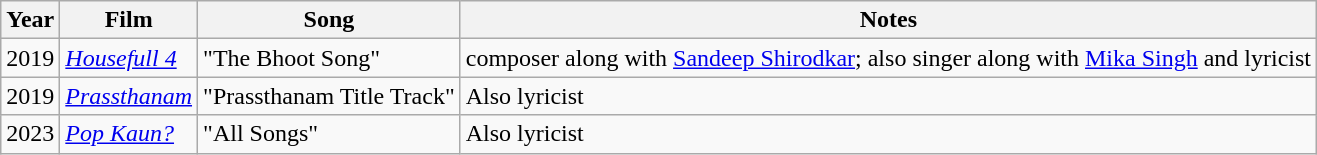<table class="wikitable">
<tr>
<th>Year</th>
<th>Film</th>
<th>Song</th>
<th>Notes</th>
</tr>
<tr>
<td>2019</td>
<td><em><a href='#'>Housefull 4</a></em></td>
<td>"The Bhoot Song"</td>
<td>composer along with <a href='#'>Sandeep Shirodkar</a>; also singer along with <a href='#'>Mika Singh</a> and lyricist</td>
</tr>
<tr>
<td>2019</td>
<td><em><a href='#'>Prassthanam</a></em></td>
<td>"Prassthanam Title Track"</td>
<td>Also lyricist</td>
</tr>
<tr>
<td>2023</td>
<td><em><a href='#'>Pop Kaun?</a></em></td>
<td>"All Songs"</td>
<td>Also lyricist</td>
</tr>
</table>
